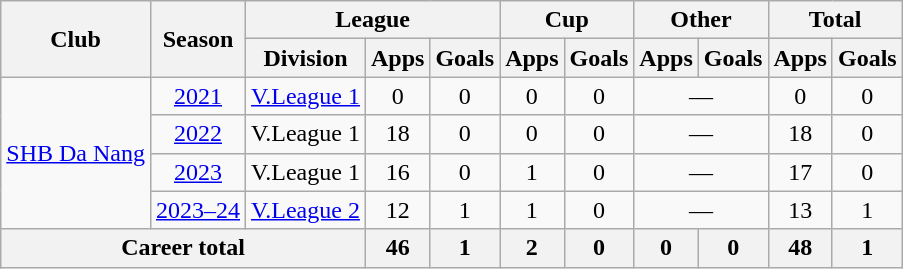<table class=wikitable style=text-align:center>
<tr>
<th rowspan=2>Club</th>
<th rowspan=2>Season</th>
<th colspan=3>League</th>
<th colspan=2>Cup</th>
<th colspan=2>Other</th>
<th colspan=2>Total</th>
</tr>
<tr>
<th>Division</th>
<th>Apps</th>
<th>Goals</th>
<th>Apps</th>
<th>Goals</th>
<th>Apps</th>
<th>Goals</th>
<th>Apps</th>
<th>Goals</th>
</tr>
<tr>
<td rowspan=4><a href='#'>SHB Da Nang</a></td>
<td><a href='#'>2021</a></td>
<td><a href='#'>V.League 1</a></td>
<td>0</td>
<td>0</td>
<td>0</td>
<td>0</td>
<td colspan=2>—</td>
<td>0</td>
<td>0</td>
</tr>
<tr>
<td><a href='#'>2022</a></td>
<td>V.League 1</td>
<td>18</td>
<td>0</td>
<td>0</td>
<td>0</td>
<td colspan=2>—</td>
<td>18</td>
<td>0</td>
</tr>
<tr>
<td><a href='#'>2023</a></td>
<td>V.League 1</td>
<td>16</td>
<td>0</td>
<td>1</td>
<td>0</td>
<td colspan=2>—</td>
<td>17</td>
<td>0</td>
</tr>
<tr>
<td><a href='#'>2023–24</a></td>
<td><a href='#'>V.League 2</a></td>
<td>12</td>
<td>1</td>
<td>1</td>
<td>0</td>
<td colspan=2>—</td>
<td>13</td>
<td>1</td>
</tr>
<tr>
<th colspan=3>Career total</th>
<th>46</th>
<th>1</th>
<th>2</th>
<th>0</th>
<th>0</th>
<th>0</th>
<th>48</th>
<th>1</th>
</tr>
</table>
